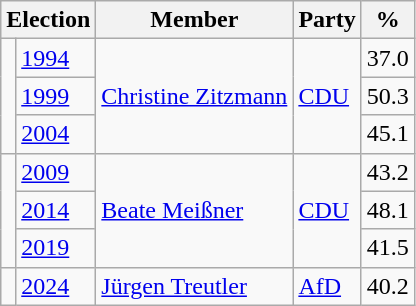<table class=wikitable>
<tr>
<th colspan=2>Election</th>
<th>Member</th>
<th>Party</th>
<th>%</th>
</tr>
<tr>
<td rowspan=3 bgcolor=></td>
<td><a href='#'>1994</a></td>
<td rowspan=3><a href='#'>Christine Zitzmann</a></td>
<td rowspan=3><a href='#'>CDU</a></td>
<td align=right>37.0</td>
</tr>
<tr>
<td><a href='#'>1999</a></td>
<td align=right>50.3</td>
</tr>
<tr>
<td><a href='#'>2004</a></td>
<td align=right>45.1</td>
</tr>
<tr>
<td rowspan=3 bgcolor=></td>
<td><a href='#'>2009</a></td>
<td rowspan=3><a href='#'>Beate Meißner</a></td>
<td rowspan=3><a href='#'>CDU</a></td>
<td align=right>43.2</td>
</tr>
<tr>
<td><a href='#'>2014</a></td>
<td align=right>48.1</td>
</tr>
<tr>
<td><a href='#'>2019</a></td>
<td align=right>41.5</td>
</tr>
<tr>
<td bgcolor=></td>
<td><a href='#'>2024</a></td>
<td><a href='#'>Jürgen Treutler</a></td>
<td><a href='#'>AfD</a></td>
<td align=right>40.2</td>
</tr>
</table>
